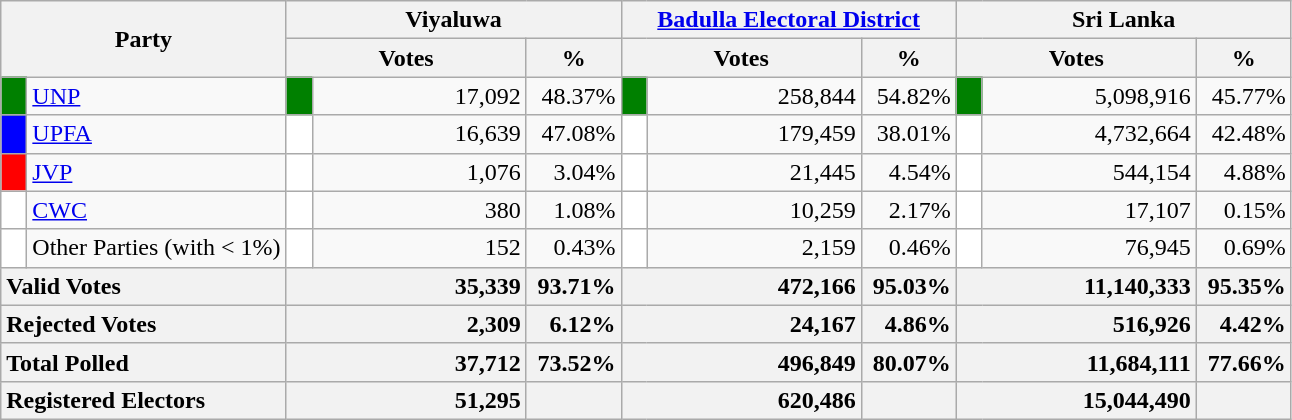<table class="wikitable">
<tr>
<th colspan="2" width="144px"rowspan="2">Party</th>
<th colspan="3" width="216px">Viyaluwa</th>
<th colspan="3" width="216px"><a href='#'>Badulla Electoral District</a></th>
<th colspan="3" width="216px">Sri Lanka</th>
</tr>
<tr>
<th colspan="2" width="144px">Votes</th>
<th>%</th>
<th colspan="2" width="144px">Votes</th>
<th>%</th>
<th colspan="2" width="144px">Votes</th>
<th>%</th>
</tr>
<tr>
<td style="background-color:green;" width="10px"></td>
<td style="text-align:left;"><a href='#'>UNP</a></td>
<td style="background-color:green;" width="10px"></td>
<td style="text-align:right;">17,092</td>
<td style="text-align:right;">48.37%</td>
<td style="background-color:green;" width="10px"></td>
<td style="text-align:right;">258,844</td>
<td style="text-align:right;">54.82%</td>
<td style="background-color:green;" width="10px"></td>
<td style="text-align:right;">5,098,916</td>
<td style="text-align:right;">45.77%</td>
</tr>
<tr>
<td style="background-color:blue;" width="10px"></td>
<td style="text-align:left;"><a href='#'>UPFA</a></td>
<td style="background-color:white;" width="10px"></td>
<td style="text-align:right;">16,639</td>
<td style="text-align:right;">47.08%</td>
<td style="background-color:white;" width="10px"></td>
<td style="text-align:right;">179,459</td>
<td style="text-align:right;">38.01%</td>
<td style="background-color:white;" width="10px"></td>
<td style="text-align:right;">4,732,664</td>
<td style="text-align:right;">42.48%</td>
</tr>
<tr>
<td style="background-color:red;" width="10px"></td>
<td style="text-align:left;"><a href='#'>JVP</a></td>
<td style="background-color:white;" width="10px"></td>
<td style="text-align:right;">1,076</td>
<td style="text-align:right;">3.04%</td>
<td style="background-color:white;" width="10px"></td>
<td style="text-align:right;">21,445</td>
<td style="text-align:right;">4.54%</td>
<td style="background-color:white;" width="10px"></td>
<td style="text-align:right;">544,154</td>
<td style="text-align:right;">4.88%</td>
</tr>
<tr>
<td style="background-color:white;" width="10px"></td>
<td style="text-align:left;"><a href='#'>CWC</a></td>
<td style="background-color:white;" width="10px"></td>
<td style="text-align:right;">380</td>
<td style="text-align:right;">1.08%</td>
<td style="background-color:white;" width="10px"></td>
<td style="text-align:right;">10,259</td>
<td style="text-align:right;">2.17%</td>
<td style="background-color:white;" width="10px"></td>
<td style="text-align:right;">17,107</td>
<td style="text-align:right;">0.15%</td>
</tr>
<tr>
<td style="background-color:white;" width="10px"></td>
<td style="text-align:left;">Other Parties (with < 1%)</td>
<td style="background-color:white;" width="10px"></td>
<td style="text-align:right;">152</td>
<td style="text-align:right;">0.43%</td>
<td style="background-color:white;" width="10px"></td>
<td style="text-align:right;">2,159</td>
<td style="text-align:right;">0.46%</td>
<td style="background-color:white;" width="10px"></td>
<td style="text-align:right;">76,945</td>
<td style="text-align:right;">0.69%</td>
</tr>
<tr>
<th colspan="2" width="144px"style="text-align:left;">Valid Votes</th>
<th style="text-align:right;"colspan="2" width="144px">35,339</th>
<th style="text-align:right;">93.71%</th>
<th style="text-align:right;"colspan="2" width="144px">472,166</th>
<th style="text-align:right;">95.03%</th>
<th style="text-align:right;"colspan="2" width="144px">11,140,333</th>
<th style="text-align:right;">95.35%</th>
</tr>
<tr>
<th colspan="2" width="144px"style="text-align:left;">Rejected Votes</th>
<th style="text-align:right;"colspan="2" width="144px">2,309</th>
<th style="text-align:right;">6.12%</th>
<th style="text-align:right;"colspan="2" width="144px">24,167</th>
<th style="text-align:right;">4.86%</th>
<th style="text-align:right;"colspan="2" width="144px">516,926</th>
<th style="text-align:right;">4.42%</th>
</tr>
<tr>
<th colspan="2" width="144px"style="text-align:left;">Total Polled</th>
<th style="text-align:right;"colspan="2" width="144px">37,712</th>
<th style="text-align:right;">73.52%</th>
<th style="text-align:right;"colspan="2" width="144px">496,849</th>
<th style="text-align:right;">80.07%</th>
<th style="text-align:right;"colspan="2" width="144px">11,684,111</th>
<th style="text-align:right;">77.66%</th>
</tr>
<tr>
<th colspan="2" width="144px"style="text-align:left;">Registered Electors</th>
<th style="text-align:right;"colspan="2" width="144px">51,295</th>
<th></th>
<th style="text-align:right;"colspan="2" width="144px">620,486</th>
<th></th>
<th style="text-align:right;"colspan="2" width="144px">15,044,490</th>
<th></th>
</tr>
</table>
